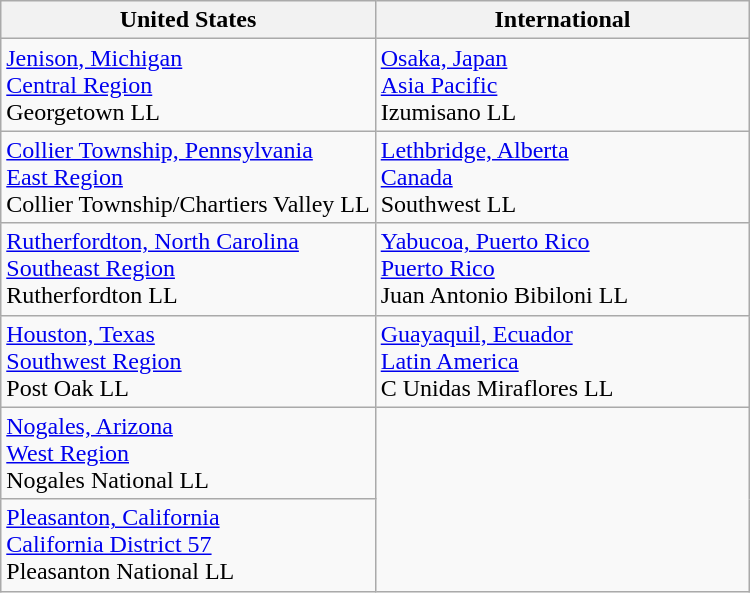<table class="wikitable">
<tr>
<th width=50%>United States</th>
<th width=50%>International</th>
</tr>
<tr>
<td> <a href='#'>Jenison, Michigan</a> <br> <a href='#'>Central Region</a> <br> Georgetown LL</td>
<td> <a href='#'>Osaka, Japan</a> <br> <a href='#'>Asia Pacific</a> <br> Izumisano LL</td>
</tr>
<tr>
<td> <a href='#'>Collier Township, Pennsylvania</a> <br> <a href='#'>East Region</a> <br> Collier Township/Chartiers Valley LL</td>
<td> <a href='#'>Lethbridge, Alberta</a> <br> <a href='#'>Canada</a> <br> Southwest LL</td>
</tr>
<tr>
<td> <a href='#'>Rutherfordton, North Carolina</a> <br> <a href='#'>Southeast Region</a> <br> Rutherfordton LL</td>
<td> <a href='#'>Yabucoa, Puerto Rico</a> <br> <a href='#'>Puerto Rico</a> <br> 	Juan Antonio Bibiloni LL</td>
</tr>
<tr>
<td> <a href='#'>Houston, Texas</a> <br> <a href='#'>Southwest Region</a> <br> Post Oak  LL</td>
<td> <a href='#'>Guayaquil, Ecuador</a><br> <a href='#'>Latin America</a> <br> C Unidas Miraflores LL</td>
</tr>
<tr>
<td> <a href='#'>Nogales, Arizona</a> <br> <a href='#'>West Region</a> <br> Nogales National LL</td>
</tr>
<tr>
<td> <a href='#'>Pleasanton, California</a> <br> <a href='#'>California District 57</a> <br> Pleasanton National LL</td>
</tr>
</table>
